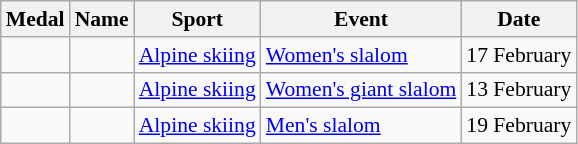<table class="wikitable sortable" style="font-size:90%">
<tr>
<th>Medal</th>
<th>Name</th>
<th>Sport</th>
<th>Event</th>
<th>Date</th>
</tr>
<tr>
<td></td>
<td></td>
<td><a href='#'>Alpine skiing</a></td>
<td><a href='#'>Women's slalom</a></td>
<td>17 February</td>
</tr>
<tr>
<td></td>
<td></td>
<td><a href='#'>Alpine skiing</a></td>
<td><a href='#'>Women's giant slalom</a></td>
<td>13 February</td>
</tr>
<tr>
<td></td>
<td></td>
<td><a href='#'>Alpine skiing</a></td>
<td><a href='#'>Men's slalom</a></td>
<td>19 February</td>
</tr>
</table>
